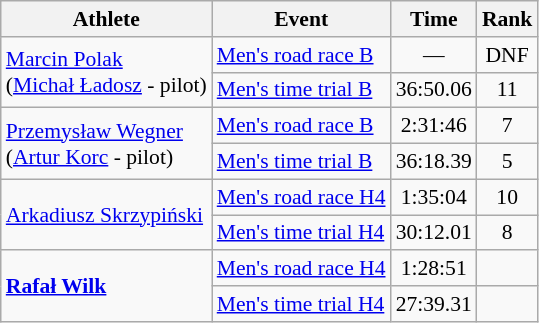<table class=wikitable style="font-size:90%">
<tr>
<th>Athlete</th>
<th>Event</th>
<th>Time</th>
<th>Rank</th>
</tr>
<tr>
<td rowspan="2"><a href='#'>Marcin Polak</a><br>(<a href='#'>Michał Ładosz</a> - pilot)</td>
<td><a href='#'>Men's road race B</a></td>
<td align="center">—</td>
<td align="center">DNF</td>
</tr>
<tr>
<td><a href='#'>Men's time trial B</a></td>
<td align="center">36:50.06</td>
<td align="center">11</td>
</tr>
<tr>
<td rowspan="2"><a href='#'>Przemysław Wegner</a><br>(<a href='#'>Artur Korc</a> - pilot)</td>
<td><a href='#'>Men's road race B</a></td>
<td align="center">2:31:46</td>
<td align="center">7</td>
</tr>
<tr>
<td><a href='#'>Men's time trial B</a></td>
<td align="center">36:18.39</td>
<td align="center">5</td>
</tr>
<tr>
<td rowspan="2"><a href='#'>Arkadiusz Skrzypiński</a></td>
<td><a href='#'>Men's road race H4</a></td>
<td align="center">1:35:04</td>
<td align="center">10</td>
</tr>
<tr>
<td><a href='#'>Men's time trial H4</a></td>
<td align="center">30:12.01</td>
<td align="center">8</td>
</tr>
<tr>
<td rowspan="2"><strong><a href='#'>Rafał Wilk</a></strong></td>
<td><a href='#'>Men's road race H4</a></td>
<td align="center">1:28:51</td>
<td align="center"></td>
</tr>
<tr>
<td><a href='#'>Men's time trial H4</a></td>
<td align="center">27:39.31</td>
<td align="center"></td>
</tr>
</table>
